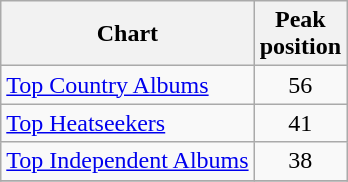<table class="wikitable sortable">
<tr>
<th align="left">Chart</th>
<th align="left">Peak<br>position</th>
</tr>
<tr>
<td align="left"><a href='#'>Top Country Albums</a></td>
<td align="center">56</td>
</tr>
<tr>
<td align="left"><a href='#'>Top Heatseekers</a></td>
<td align="center">41</td>
</tr>
<tr>
<td align="left"><a href='#'>Top Independent Albums</a></td>
<td align="center">38</td>
</tr>
<tr>
</tr>
</table>
